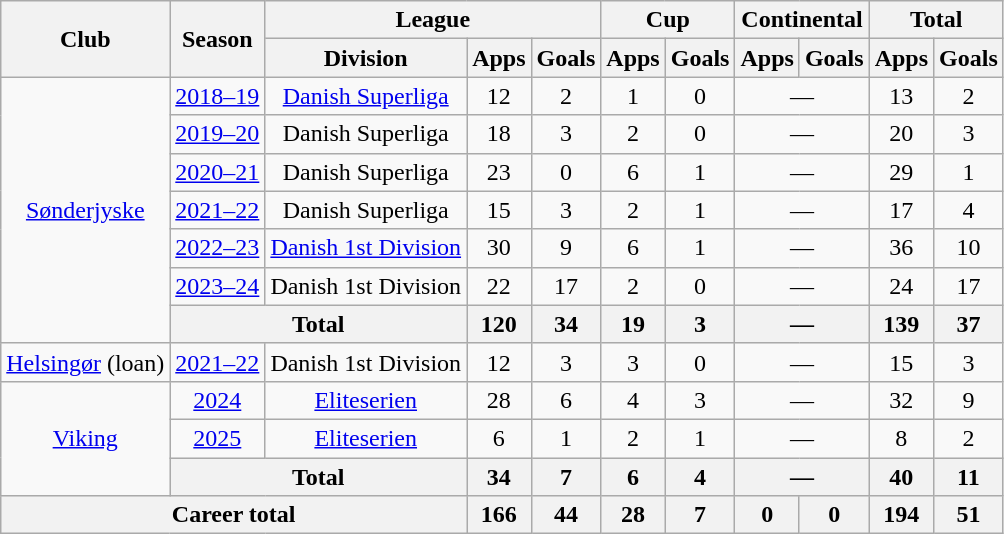<table class="wikitable" style="text-align: center;">
<tr>
<th rowspan="2">Club</th>
<th rowspan="2">Season</th>
<th colspan="3">League</th>
<th colspan="2">Cup</th>
<th colspan="2">Continental</th>
<th colspan="2">Total</th>
</tr>
<tr>
<th>Division</th>
<th>Apps</th>
<th>Goals</th>
<th>Apps</th>
<th>Goals</th>
<th>Apps</th>
<th>Goals</th>
<th>Apps</th>
<th>Goals</th>
</tr>
<tr>
<td rowspan="7"><a href='#'>Sønderjyske</a></td>
<td><a href='#'>2018–19</a></td>
<td><a href='#'>Danish Superliga</a></td>
<td>12</td>
<td>2</td>
<td>1</td>
<td>0</td>
<td colspan="2">—</td>
<td>13</td>
<td>2</td>
</tr>
<tr>
<td><a href='#'>2019–20</a></td>
<td>Danish Superliga</td>
<td>18</td>
<td>3</td>
<td>2</td>
<td>0</td>
<td colspan="2">—</td>
<td>20</td>
<td>3</td>
</tr>
<tr>
<td><a href='#'>2020–21</a></td>
<td>Danish Superliga</td>
<td>23</td>
<td>0</td>
<td>6</td>
<td>1</td>
<td colspan="2">—</td>
<td>29</td>
<td>1</td>
</tr>
<tr>
<td><a href='#'>2021–22</a></td>
<td>Danish Superliga</td>
<td>15</td>
<td>3</td>
<td>2</td>
<td>1</td>
<td colspan="2">—</td>
<td>17</td>
<td>4</td>
</tr>
<tr>
<td><a href='#'>2022–23</a></td>
<td><a href='#'>Danish 1st Division</a></td>
<td>30</td>
<td>9</td>
<td>6</td>
<td>1</td>
<td colspan="2">—</td>
<td>36</td>
<td>10</td>
</tr>
<tr>
<td><a href='#'>2023–24</a></td>
<td>Danish 1st Division</td>
<td>22</td>
<td>17</td>
<td>2</td>
<td>0</td>
<td colspan="2">—</td>
<td>24</td>
<td>17</td>
</tr>
<tr>
<th colspan="2">Total</th>
<th>120</th>
<th>34</th>
<th>19</th>
<th>3</th>
<th colspan="2">—</th>
<th>139</th>
<th>37</th>
</tr>
<tr>
<td><a href='#'>Helsingør</a> (loan)</td>
<td><a href='#'>2021–22</a></td>
<td>Danish 1st Division</td>
<td>12</td>
<td>3</td>
<td>3</td>
<td>0</td>
<td colspan="2">—</td>
<td>15</td>
<td>3</td>
</tr>
<tr>
<td rowspan="3"><a href='#'>Viking</a></td>
<td><a href='#'>2024</a></td>
<td><a href='#'>Eliteserien</a></td>
<td>28</td>
<td>6</td>
<td>4</td>
<td>3</td>
<td colspan="2">—</td>
<td>32</td>
<td>9</td>
</tr>
<tr>
<td><a href='#'>2025</a></td>
<td><a href='#'>Eliteserien</a></td>
<td>6</td>
<td>1</td>
<td>2</td>
<td>1</td>
<td colspan="2">—</td>
<td>8</td>
<td>2</td>
</tr>
<tr>
<th colspan="2">Total</th>
<th>34</th>
<th>7</th>
<th>6</th>
<th>4</th>
<th colspan="2">—</th>
<th>40</th>
<th>11</th>
</tr>
<tr>
<th colspan="3">Career total</th>
<th>166</th>
<th>44</th>
<th>28</th>
<th>7</th>
<th>0</th>
<th>0</th>
<th>194</th>
<th>51</th>
</tr>
</table>
